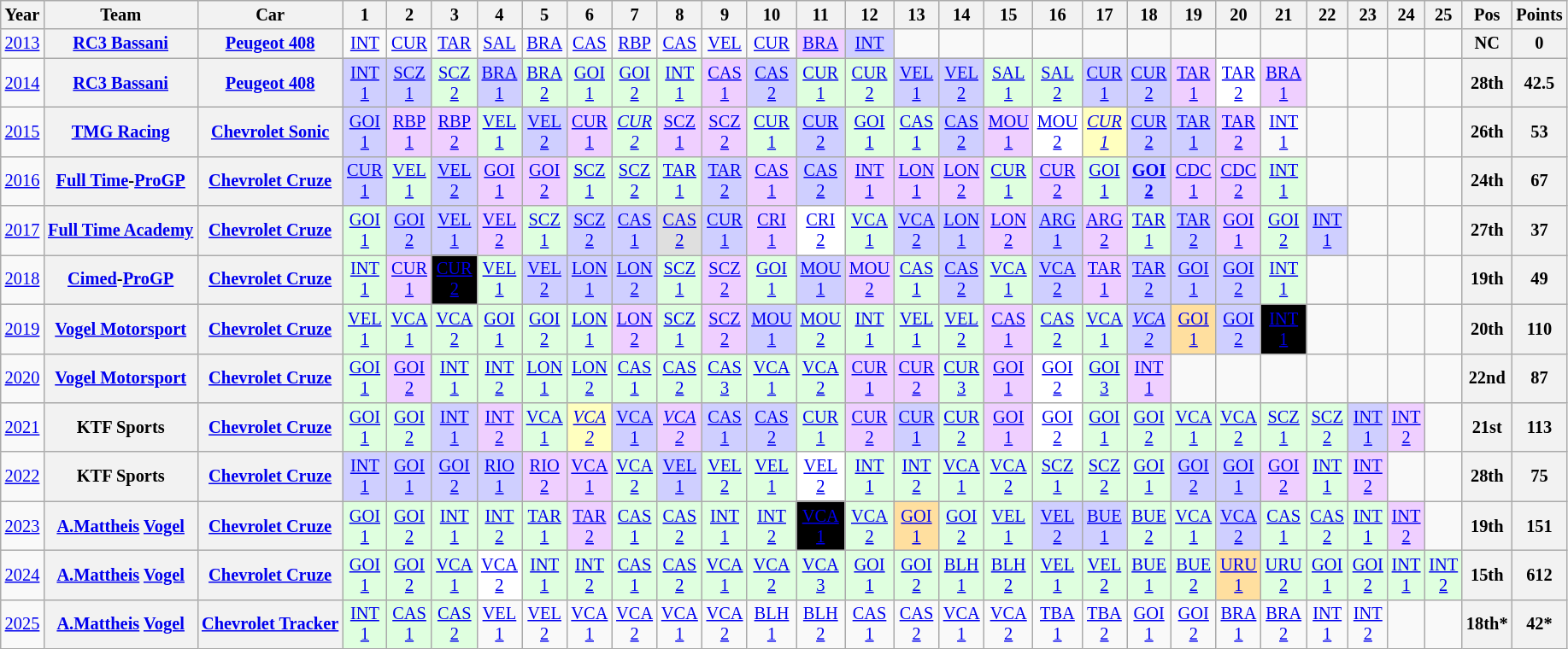<table class="wikitable" border="1" style="text-align:center; font-size:85%;">
<tr>
<th>Year</th>
<th>Team</th>
<th>Car</th>
<th>1</th>
<th>2</th>
<th>3</th>
<th>4</th>
<th>5</th>
<th>6</th>
<th>7</th>
<th>8</th>
<th>9</th>
<th>10</th>
<th>11</th>
<th>12</th>
<th>13</th>
<th>14</th>
<th>15</th>
<th>16</th>
<th>17</th>
<th>18</th>
<th>19</th>
<th>20</th>
<th>21</th>
<th>22</th>
<th>23</th>
<th>24</th>
<th>25</th>
<th>Pos</th>
<th>Points</th>
</tr>
<tr>
<td><a href='#'>2013</a></td>
<th nowrap><a href='#'>RC3 Bassani</a></th>
<th nowrap><a href='#'>Peugeot 408</a></th>
<td><a href='#'>INT</a></td>
<td><a href='#'>CUR</a></td>
<td><a href='#'>TAR</a></td>
<td><a href='#'>SAL</a></td>
<td><a href='#'>BRA</a></td>
<td><a href='#'>CAS</a></td>
<td><a href='#'>RBP</a></td>
<td><a href='#'>CAS</a></td>
<td><a href='#'>VEL</a></td>
<td><a href='#'>CUR</a></td>
<td style="background:#efcfff;"><a href='#'>BRA</a><br></td>
<td style="background:#cfcfff;"><a href='#'>INT</a><br></td>
<td></td>
<td></td>
<td></td>
<td></td>
<td></td>
<td></td>
<td></td>
<td></td>
<td></td>
<td></td>
<td></td>
<td></td>
<td></td>
<th>NC</th>
<th>0</th>
</tr>
<tr>
<td><a href='#'>2014</a></td>
<th nowrap><a href='#'>RC3 Bassani</a></th>
<th nowrap><a href='#'>Peugeot 408</a></th>
<td style="background:#cfcfff;"><a href='#'>INT<br>1</a><br></td>
<td style="background:#cfcfff;"><a href='#'>SCZ<br>1</a><br></td>
<td style="background:#DFFFDF;"><a href='#'>SCZ<br>2</a><br></td>
<td style="background:#cfcfff;"><a href='#'>BRA<br>1</a><br></td>
<td style="background:#DFFFDF;"><a href='#'>BRA<br>2</a><br></td>
<td style="background:#DFFFDF;"><a href='#'>GOI<br>1</a><br></td>
<td style="background:#DFFFDF;"><a href='#'>GOI<br>2</a><br></td>
<td style="background:#DFFFDF;"><a href='#'>INT<br>1</a><br></td>
<td style="background:#efcfff;"><a href='#'>CAS<br>1</a><br></td>
<td style="background:#cfcfff;"><a href='#'>CAS<br>2</a><br></td>
<td style="background:#DFFFDF;"><a href='#'>CUR<br>1</a><br></td>
<td style="background:#DFFFDF;"><a href='#'>CUR<br>2</a><br></td>
<td style="background:#cfcfff;"><a href='#'>VEL<br>1</a><br></td>
<td style="background:#cfcfff;"><a href='#'>VEL<br>2</a><br></td>
<td style="background:#DFFFDF;"><a href='#'>SAL<br>1</a><br></td>
<td style="background:#DFFFDF;"><a href='#'>SAL<br>2</a><br></td>
<td style="background:#cfcfff;"><a href='#'>CUR<br>1</a><br></td>
<td style="background:#cfcfff;"><a href='#'>CUR<br>2</a><br></td>
<td style="background:#efcfff;"><a href='#'>TAR<br>1</a><br></td>
<td style="background:#FFFFFF;"><a href='#'>TAR<br>2</a><br></td>
<td style="background:#efcfff;"><a href='#'>BRA<br>1</a><br></td>
<td></td>
<td></td>
<td></td>
<td></td>
<th>28th</th>
<th>42.5</th>
</tr>
<tr>
<td><a href='#'>2015</a></td>
<th nowrap><a href='#'>TMG Racing</a></th>
<th nowrap><a href='#'>Chevrolet Sonic</a></th>
<td style="background:#CFCFFF;"><a href='#'>GOI<br>1</a><br></td>
<td style="background:#EFCFFF;"><a href='#'>RBP<br>1</a><br></td>
<td style="background:#EFCFFF;"><a href='#'>RBP<br>2</a><br></td>
<td style="background:#DFFFDF;"><a href='#'>VEL<br>1</a><br></td>
<td style="background:#CFCFFF;"><a href='#'>VEL<br>2</a><br></td>
<td style="background:#EFCFFF;"><a href='#'>CUR<br>1</a><br></td>
<td style="background:#DFFFDF;"><em><a href='#'>CUR<br>2</a></em><br></td>
<td style="background:#EFCFFF;"><a href='#'>SCZ<br>1</a><br></td>
<td style="background:#EFCFFF;"><a href='#'>SCZ<br>2</a><br></td>
<td style="background:#DFFFDF;"><a href='#'>CUR<br>1</a><br></td>
<td style="background:#CFCFFF;"><a href='#'>CUR<br>2</a><br></td>
<td style="background:#DFFFDF;"><a href='#'>GOI<br>1</a><br></td>
<td style="background:#DFFFDF;"><a href='#'>CAS<br>1</a><br></td>
<td style="background:#CFCFFF;"><a href='#'>CAS<br>2</a><br></td>
<td style="background:#EFCFFF;"><a href='#'>MOU<br>1</a><br></td>
<td style="background:#FFFFFF;"><a href='#'>MOU<br>2</a><br></td>
<td style="background:#FFFFBF;"><em><a href='#'>CUR<br>1</a></em><br></td>
<td style="background:#CFCFFF;"><a href='#'>CUR<br>2</a><br></td>
<td style="background:#CFCFFF;"><a href='#'>TAR<br>1</a><br></td>
<td style="background:#EFCFFF;"><a href='#'>TAR<br>2</a><br></td>
<td><a href='#'>INT<br>1</a></td>
<td></td>
<td></td>
<td></td>
<td></td>
<th>26th</th>
<th>53</th>
</tr>
<tr>
<td><a href='#'>2016</a></td>
<th nowrap><a href='#'>Full Time</a>-<a href='#'>ProGP</a></th>
<th nowrap><a href='#'>Chevrolet Cruze</a></th>
<td style="background:#CFCFFF;"><a href='#'>CUR<br>1</a><br></td>
<td style="background:#DFFFDF;"><a href='#'>VEL<br>1</a><br></td>
<td style="background:#CFCFFF;"><a href='#'>VEL<br>2</a><br></td>
<td style="background:#EFCFFF;"><a href='#'>GOI<br>1</a><br></td>
<td style="background:#EFCFFF;"><a href='#'>GOI<br>2</a><br></td>
<td style="background:#DFFFDF;"><a href='#'>SCZ<br>1</a><br></td>
<td style="background:#DFFFDF;"><a href='#'>SCZ<br>2</a><br></td>
<td style="background:#DFFFDF;"><a href='#'>TAR<br>1</a><br></td>
<td style="background:#CFCFFF;"><a href='#'>TAR<br>2</a><br></td>
<td style="background:#EFCFFF;"><a href='#'>CAS<br>1</a><br></td>
<td style="background:#CFCFFF;"><a href='#'>CAS<br>2</a><br></td>
<td style="background:#EFCFFF;"><a href='#'>INT<br>1</a><br></td>
<td style="background:#EFCFFF;"><a href='#'>LON<br>1</a><br></td>
<td style="background:#EFCFFF;"><a href='#'>LON<br>2</a><br></td>
<td style="background:#DFFFDF;"><a href='#'>CUR<br>1</a><br></td>
<td style="background:#EFCFFF;"><a href='#'>CUR<br>2</a><br></td>
<td style="background:#DFFFDF;"><a href='#'>GOI<br>1</a><br></td>
<td style="background:#CFCFFF;"><strong><a href='#'>GOI<br>2</a></strong><br></td>
<td style="background:#EFCFFF;"><a href='#'>CDC<br>1</a><br></td>
<td style="background:#EFCFFF;"><a href='#'>CDC<br>2</a><br></td>
<td style="background:#DFFFDF;"><a href='#'>INT<br>1</a><br></td>
<td></td>
<td></td>
<td></td>
<td></td>
<th>24th</th>
<th>67</th>
</tr>
<tr>
<td><a href='#'>2017</a></td>
<th nowrap><a href='#'>Full Time Academy</a></th>
<th nowrap><a href='#'>Chevrolet Cruze</a></th>
<td style="background:#DFFFDF;"><a href='#'>GOI<br>1</a><br></td>
<td style="background:#CFCFFF;"><a href='#'>GOI<br>2</a><br></td>
<td style="background:#CFCFFF;"><a href='#'>VEL<br>1</a><br></td>
<td style="background:#EFCFFF;"><a href='#'>VEL<br>2</a><br></td>
<td style="background:#DFFFDF;"><a href='#'>SCZ<br>1</a><br></td>
<td style="background:#CFCFFF;"><a href='#'>SCZ<br>2</a><br></td>
<td style="background:#CFCFFF;"><a href='#'>CAS<br>1</a><br></td>
<td style="background:#DFDFDF;"><a href='#'>CAS<br>2</a><br></td>
<td style="background:#CFCFFF;"><a href='#'>CUR<br>1</a><br></td>
<td style="background:#EFCFFF;"><a href='#'>CRI<br>1</a><br></td>
<td style="background:#FFFFFF;"><a href='#'>CRI<br>2</a><br></td>
<td style="background:#DFFFDF;"><a href='#'>VCA<br>1</a><br></td>
<td style="background:#CFCFFF;"><a href='#'>VCA<br>2</a><br></td>
<td style="background:#CFCFFF;"><a href='#'>LON<br>1</a><br></td>
<td style="background:#EFCFFF;"><a href='#'>LON<br>2</a><br></td>
<td style="background:#CFCFFF;"><a href='#'>ARG<br>1</a><br></td>
<td style="background:#EFCFFF;"><a href='#'>ARG<br>2</a><br></td>
<td style="background:#DFFFDF;"><a href='#'>TAR<br>1</a><br></td>
<td style="background:#CFCFFF;"><a href='#'>TAR<br>2</a><br></td>
<td style="background:#EFCFFF;"><a href='#'>GOI<br>1</a><br></td>
<td style="background:#DFFFDF;"><a href='#'>GOI<br>2</a><br></td>
<td style="background:#CFCFFF;"><a href='#'>INT<br>1</a><br></td>
<td></td>
<td></td>
<td></td>
<th>27th</th>
<th>37</th>
</tr>
<tr>
<td><a href='#'>2018</a></td>
<th nowrap><a href='#'>Cimed</a>-<a href='#'>ProGP</a></th>
<th nowrap><a href='#'>Chevrolet Cruze</a></th>
<td style="background:#DFFFDF;"><a href='#'>INT<br>1</a><br></td>
<td style="background:#EFCFFF;"><a href='#'>CUR<br>1</a><br></td>
<td style="background:#000000; color:white"><a href='#'><span>CUR<br>2</span></a><br></td>
<td style="background:#DFFFDF;"><a href='#'>VEL<br>1</a><br></td>
<td style="background:#CFCFFF;"><a href='#'>VEL<br>2</a><br></td>
<td style="background:#CFCFFF;"><a href='#'>LON<br>1</a><br></td>
<td style="background:#CFCFFF;"><a href='#'>LON<br>2</a><br></td>
<td style="background:#DFFFDF;"><a href='#'>SCZ<br>1</a><br></td>
<td style="background:#EFCFFF;"><a href='#'>SCZ<br>2</a><br></td>
<td style="background:#DFFFDF;"><a href='#'>GOI<br>1</a><br></td>
<td style="background:#CFCFFF;"><a href='#'>MOU<br>1</a><br></td>
<td style="background:#EFCFFF;"><a href='#'>MOU<br>2</a><br></td>
<td style="background:#DFFFDF;"><a href='#'>CAS<br>1</a><br></td>
<td style="background:#CFCFFF;"><a href='#'>CAS<br>2</a><br></td>
<td style="background:#DFFFDF;"><a href='#'>VCA<br>1</a><br></td>
<td style="background:#CFCFFF;"><a href='#'>VCA<br>2</a><br></td>
<td style="background:#EFCFFF;"><a href='#'>TAR<br>1</a><br></td>
<td style="background:#CFCFFF;"><a href='#'>TAR<br>2</a><br></td>
<td style="background:#CFCFFF;"><a href='#'>GOI<br>1</a><br></td>
<td style="background:#CFCFFF;"><a href='#'>GOI<br>2</a><br></td>
<td style="background:#DFFFDF;"><a href='#'>INT<br>1</a><br></td>
<td></td>
<td></td>
<td></td>
<td></td>
<th>19th</th>
<th>49</th>
</tr>
<tr>
<td><a href='#'>2019</a></td>
<th nowrap><a href='#'>Vogel Motorsport</a></th>
<th nowrap><a href='#'>Chevrolet Cruze</a></th>
<td style="background:#DFFFDF;"><a href='#'>VEL<br>1</a><br></td>
<td style="background:#DFFFDF;"><a href='#'>VCA<br>1</a><br></td>
<td style="background:#DFFFDF;"><a href='#'>VCA<br>2</a><br></td>
<td style="background:#DFFFDF;"><a href='#'>GOI<br>1</a><br></td>
<td style="background:#DFFFDF;"><a href='#'>GOI<br>2</a><br></td>
<td style="background:#DFFFDF;"><a href='#'>LON<br>1</a><br></td>
<td style="background:#EFCFFF;"><a href='#'>LON<br>2</a><br></td>
<td style="background:#DFFFDF;"><a href='#'>SCZ<br>1</a><br></td>
<td style="background:#EFCFFF;"><a href='#'>SCZ<br>2</a><br></td>
<td style="background:#CFCFFF;"><a href='#'>MOU<br>1</a><br></td>
<td style="background:#DFFFDF;"><a href='#'>MOU<br>2</a><br></td>
<td style="background:#DFFFDF;"><a href='#'>INT<br>1</a><br></td>
<td style="background:#DFFFDF;"><a href='#'>VEL<br>1</a><br></td>
<td style="background:#DFFFDF;"><a href='#'>VEL<br>2</a><br></td>
<td style="background:#EFCFFF;"><a href='#'>CAS<br>1</a><br></td>
<td style="background:#DFFFDF;"><a href='#'>CAS<br>2</a><br></td>
<td style="background:#DFFFDF;"><a href='#'>VCA<br>1</a><br></td>
<td style="background:#CFCFFF;"><em><a href='#'>VCA<br>2</a></em><br></td>
<td style="background:#FFDF9F;"><a href='#'>GOI<br>1</a><br></td>
<td style="background:#CFCFFF;"><a href='#'>GOI<br>2</a><br></td>
<td style="background:#000000; color:white"><a href='#'><span>INT<br>1</span></a><br></td>
<td></td>
<td></td>
<td></td>
<td></td>
<th>20th</th>
<th>110</th>
</tr>
<tr>
<td><a href='#'>2020</a></td>
<th nowrap><a href='#'>Vogel Motorsport</a></th>
<th nowrap><a href='#'>Chevrolet Cruze</a></th>
<td style="background:#DFFFDF;"><a href='#'>GOI<br>1</a><br></td>
<td style="background:#EFCFFF;"><a href='#'>GOI<br>2</a><br></td>
<td style="background:#DFFFDF;"><a href='#'>INT<br>1</a><br></td>
<td style="background:#DFFFDF;"><a href='#'>INT<br>2</a><br></td>
<td style="background:#DFFFDF;"><a href='#'>LON<br>1</a><br></td>
<td style="background:#DFFFDF;"><a href='#'>LON<br>2</a><br></td>
<td style="background:#DFFFDF;"><a href='#'>CAS<br>1</a><br></td>
<td style="background:#DFFFDF;"><a href='#'>CAS<br>2</a><br></td>
<td style="background:#DFFFDF;"><a href='#'>CAS<br>3</a><br></td>
<td style="background:#DFFFDF;"><a href='#'>VCA<br>1</a><br></td>
<td style="background:#DFFFDF;"><a href='#'>VCA<br>2</a><br></td>
<td style="background:#EFCFFF;"><a href='#'>CUR<br>1</a><br></td>
<td style="background:#EFCFFF;"><a href='#'>CUR<br>2</a><br></td>
<td style="background:#DFFFDF;"><a href='#'>CUR<br>3</a><br></td>
<td style="background:#EFCFFF;"><a href='#'>GOI<br>1</a><br></td>
<td style="background:#FFFFFF;"><a href='#'>GOI<br>2</a><br></td>
<td style="background:#DFFFDF;"><a href='#'>GOI<br>3</a><br></td>
<td style="background:#EFCFFF;"><a href='#'>INT<br>1</a><br></td>
<td></td>
<td></td>
<td></td>
<td></td>
<td></td>
<td></td>
<td></td>
<th>22nd</th>
<th>87</th>
</tr>
<tr>
<td><a href='#'>2021</a></td>
<th nowrap>KTF Sports</th>
<th nowrap><a href='#'>Chevrolet Cruze</a></th>
<td style="background:#DFFFDF;"><a href='#'>GOI<br>1</a><br></td>
<td style="background:#DFFFDF;"><a href='#'>GOI<br>2</a><br></td>
<td style="background:#CFCFFF;"><a href='#'>INT<br>1</a><br></td>
<td style="background:#EFCFFF;"><a href='#'>INT<br>2</a><br></td>
<td style="background:#DFFFDF;"><a href='#'>VCA<br>1</a><br></td>
<td style="background:#FFFFBF;"><em><a href='#'>VCA<br>2</a></em><br></td>
<td style="background:#CFCFFF;"><a href='#'>VCA<br>1</a><br></td>
<td style="background:#EFCFFF;"><em><a href='#'>VCA<br>2</a></em><br></td>
<td style="background:#CFCFFF;"><a href='#'>CAS<br>1</a><br></td>
<td style="background:#CFCFFF;"><a href='#'>CAS<br>2</a><br></td>
<td style="background:#DFFFDF;"><a href='#'>CUR<br>1</a><br></td>
<td style="background:#EFCFFF;"><a href='#'>CUR<br>2</a><br></td>
<td style="background:#CFCFFF;"><a href='#'>CUR<br>1</a><br></td>
<td style="background:#DFFFDF;"><a href='#'>CUR<br>2</a><br></td>
<td style="background:#EFCFFF;"><a href='#'>GOI<br>1</a><br></td>
<td style="background:#FFFFFF;"><a href='#'>GOI<br>2</a><br></td>
<td style="background:#DFFFDF;"><a href='#'>GOI<br>1</a><br></td>
<td style="background:#DFFFDF;"><a href='#'>GOI<br>2</a><br></td>
<td style="background:#DFFFDF;"><a href='#'>VCA<br>1</a><br></td>
<td style="background:#DFFFDF;"><a href='#'>VCA<br>2</a><br></td>
<td style="background:#DFFFDF;"><a href='#'>SCZ<br>1</a><br></td>
<td style="background:#DFFFDF;"><a href='#'>SCZ<br>2</a><br></td>
<td style="background:#CFCFFF;"><a href='#'>INT<br>1</a><br></td>
<td style="background:#EFCFFF;"><a href='#'>INT<br>2</a><br></td>
<td></td>
<th>21st</th>
<th>113</th>
</tr>
<tr>
<td><a href='#'>2022</a></td>
<th nowrap>KTF Sports</th>
<th nowrap><a href='#'>Chevrolet Cruze</a></th>
<td style="background:#CFCFFF;"><a href='#'>INT<br>1</a><br></td>
<td style="background:#CFCFFF;"><a href='#'>GOI<br>1</a><br></td>
<td style="background:#CFCFFF;"><a href='#'>GOI<br>2</a><br></td>
<td style="background:#CFCFFF;"><a href='#'>RIO<br>1</a><br></td>
<td style="background:#EFCFFF;"><a href='#'>RIO<br>2</a><br></td>
<td style="background:#EFCFFF;"><a href='#'>VCA<br>1</a><br></td>
<td style="background:#DFFFDF;"><a href='#'>VCA<br>2</a><br></td>
<td style="background:#CFCFFF;"><a href='#'>VEL<br>1</a><br></td>
<td style="background:#DFFFDF;"><a href='#'>VEL<br>2</a><br></td>
<td style="background:#DFFFDF;"><a href='#'>VEL<br>1</a><br></td>
<td style="background:#FFFFFF;"><a href='#'>VEL<br>2</a><br></td>
<td style="background:#DFFFDF;"><a href='#'>INT<br>1</a><br></td>
<td style="background:#DFFFDF;"><a href='#'>INT<br>2</a><br></td>
<td style="background:#DFFFDF;"><a href='#'>VCA<br>1</a><br></td>
<td style="background:#DFFFDF;"><a href='#'>VCA<br>2</a><br></td>
<td style="background:#DFFFDF;"><a href='#'>SCZ<br>1</a><br></td>
<td style="background:#DFFFDF;"><a href='#'>SCZ<br>2</a><br></td>
<td style="background:#DFFFDF;"><a href='#'>GOI<br>1</a><br></td>
<td style="background:#CFCFFF;"><a href='#'>GOI<br>2</a><br></td>
<td style="background:#CFCFFF;"><a href='#'>GOI<br>1</a><br></td>
<td style="background:#EFCFFF;"><a href='#'>GOI<br>2</a><br></td>
<td style="background:#DFFFDF;"><a href='#'>INT<br>1</a><br></td>
<td style="background:#EFCFFF;"><a href='#'>INT<br>2</a><br></td>
<td></td>
<td></td>
<th>28th</th>
<th>75</th>
</tr>
<tr>
<td><a href='#'>2023</a></td>
<th nowrap><a href='#'>A.Mattheis</a> <a href='#'>Vogel</a></th>
<th nowrap><a href='#'>Chevrolet Cruze</a></th>
<td style="background:#DFFFDF;"><a href='#'>GOI<br>1</a><br></td>
<td style="background:#DFFFDF;"><a href='#'>GOI<br>2</a><br></td>
<td style="background:#DFFFDF;"><a href='#'>INT<br>1</a><br></td>
<td style="background:#DFFFDF;"><a href='#'>INT<br>2</a><br></td>
<td style="background:#DFFFDF;"><a href='#'>TAR<br>1</a><br></td>
<td style="background:#EFCFFF;"><a href='#'>TAR<br>2</a><br></td>
<td style="background:#DFFFDF;"><a href='#'>CAS<br>1</a><br></td>
<td style="background:#DFFFDF;"><a href='#'>CAS<br>2</a><br></td>
<td style="background:#DFFFDF;"><a href='#'>INT<br>1</a><br></td>
<td style="background:#DFFFDF;"><a href='#'>INT<br>2</a><br></td>
<td style="background:#000000; color:white"><a href='#'><span>VCA<br>1</span></a><br></td>
<td style="background:#DFFFDF;"><a href='#'>VCA<br>2</a><br></td>
<td style="background:#FFDF9F;"><a href='#'>GOI<br>1</a><br></td>
<td style="background:#DFFFDF;"><a href='#'>GOI<br>2</a><br></td>
<td style="background:#DFFFDF;"><a href='#'>VEL<br>1</a><br></td>
<td style="background:#CFCFFF;"><a href='#'>VEL<br>2</a><br></td>
<td style="background:#CFCFFF;"><a href='#'>BUE<br>1</a><br></td>
<td style="background:#DFFFDF;"><a href='#'>BUE<br>2</a><br></td>
<td style="background:#DFFFDF;"><a href='#'>VCA<br>1</a><br></td>
<td style="background:#CFCFFF;"><a href='#'>VCA<br>2</a><br></td>
<td style="background:#DFFFDF;"><a href='#'>CAS<br>1</a><br></td>
<td style="background:#DFFFDF;"><a href='#'>CAS<br>2</a><br></td>
<td style="background:#DFFFDF;"><a href='#'>INT<br>1</a><br></td>
<td style="background:#EFCFFF;"><a href='#'>INT<br>2</a><br></td>
<td></td>
<th>19th</th>
<th>151</th>
</tr>
<tr>
<td><a href='#'>2024</a></td>
<th nowrap><a href='#'>A.Mattheis</a> <a href='#'>Vogel</a></th>
<th nowrap><a href='#'>Chevrolet Cruze</a></th>
<td style="background:#DFFFDF;"><a href='#'>GOI<br>1</a><br></td>
<td style="background:#DFFFDF;"><a href='#'>GOI<br>2</a><br></td>
<td style="background:#DFFFDF;"><a href='#'>VCA<br>1</a><br></td>
<td style="background:#FFFFFF;"><a href='#'>VCA<br>2</a><br></td>
<td style="background:#DFFFDF;"><a href='#'>INT<br>1</a><br></td>
<td style="background:#DFFFDF;"><a href='#'>INT<br>2</a><br></td>
<td style="background:#DFFFDF;"><a href='#'>CAS<br>1</a><br></td>
<td style="background:#DFFFDF;"><a href='#'>CAS<br>2</a><br></td>
<td style="background:#DFFFDF;"><a href='#'>VCA<br>1</a><br></td>
<td style="background:#DFFFDF;"><a href='#'>VCA<br>2</a><br></td>
<td style="background:#DFFFDF;"><a href='#'>VCA<br>3</a><br></td>
<td style="background:#DFFFDF;"><a href='#'>GOI<br>1</a><br></td>
<td style="background:#DFFFDF;"><a href='#'>GOI<br>2</a><br></td>
<td style="background:#DFFFDF;"><a href='#'>BLH<br>1</a><br></td>
<td style="background:#DFFFDF;"><a href='#'>BLH<br>2</a><br></td>
<td style="background:#DFFFDF;"><a href='#'>VEL<br>1</a><br></td>
<td style="background:#DFFFDF;"><a href='#'>VEL<br>2</a><br></td>
<td style="background:#DFFFDF;"><a href='#'>BUE<br>1</a><br></td>
<td style="background:#DFFFDF;"><a href='#'>BUE<br>2</a><br></td>
<td style="background:#FFDF9F;"><a href='#'>URU<br>1</a><br></td>
<td style="background:#DFFFDF;"><a href='#'>URU<br>2</a><br></td>
<td style="background:#DFFFDF;"><a href='#'>GOI<br>1</a><br></td>
<td style="background:#DFFFDF;"><a href='#'>GOI<br>2</a><br></td>
<td style="background:#DFFFDF;"><a href='#'>INT<br>1</a><br></td>
<td style="background:#DFFFDF;"><a href='#'>INT<br>2</a><br></td>
<th>15th</th>
<th>612</th>
</tr>
<tr>
<td><a href='#'>2025</a></td>
<th><a href='#'>A.Mattheis</a> <a href='#'>Vogel</a></th>
<th><a href='#'>Chevrolet Tracker</a></th>
<td style="background:#DFFFDF;"><a href='#'>INT<br>1</a><br></td>
<td style="background:#DFFFDF;"><a href='#'>CAS<br>1</a><br></td>
<td style="background:#DFFFDF;"><a href='#'>CAS<br>2</a><br></td>
<td style="background:#;"><a href='#'>VEL<br>1</a><br></td>
<td style="background:#;"><a href='#'>VEL<br>2</a><br></td>
<td style="background:#;"><a href='#'>VCA<br>1</a><br></td>
<td style="background:#;"><a href='#'>VCA<br>2</a><br></td>
<td style="background:#;"><a href='#'>VCA<br>1</a><br></td>
<td style="background:#;"><a href='#'>VCA<br>2</a><br></td>
<td style="background:#;"><a href='#'>BLH<br>1</a><br></td>
<td style="background:#;"><a href='#'>BLH<br>2</a><br></td>
<td style="background:#;"><a href='#'>CAS<br>1</a><br></td>
<td style="background:#;"><a href='#'>CAS<br>2</a><br></td>
<td style="background:#;"><a href='#'>VCA<br>1</a><br></td>
<td style="background:#;"><a href='#'>VCA<br>2</a><br></td>
<td style="background:#;"><a href='#'>TBA<br>1</a><br></td>
<td style="background:#;"><a href='#'>TBA<br>2</a><br></td>
<td style="background:#;"><a href='#'>GOI<br>1</a><br></td>
<td style="background:#;"><a href='#'>GOI<br>2</a><br></td>
<td style="background:#;"><a href='#'>BRA<br>1</a><br></td>
<td style="background:#;"><a href='#'>BRA<br>2</a><br></td>
<td style="background:#;"><a href='#'>INT<br>1</a><br></td>
<td style="background:#;"><a href='#'>INT<br>2</a><br></td>
<td></td>
<td></td>
<th>18th*</th>
<th>42*</th>
</tr>
</table>
